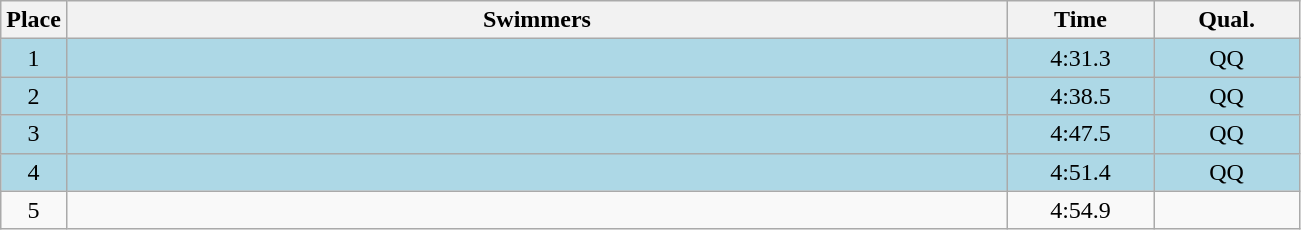<table class=wikitable style="text-align:center">
<tr>
<th>Place</th>
<th width=620>Swimmers</th>
<th width=90>Time</th>
<th width=90>Qual.</th>
</tr>
<tr bgcolor=lightblue>
<td>1</td>
<td align=left></td>
<td>4:31.3</td>
<td>QQ</td>
</tr>
<tr bgcolor=lightblue>
<td>2</td>
<td align=left></td>
<td>4:38.5</td>
<td>QQ</td>
</tr>
<tr bgcolor=lightblue>
<td>3</td>
<td align=left></td>
<td>4:47.5</td>
<td>QQ</td>
</tr>
<tr bgcolor=lightblue>
<td>4</td>
<td align=left></td>
<td>4:51.4</td>
<td>QQ</td>
</tr>
<tr>
<td>5</td>
<td align=left></td>
<td>4:54.9</td>
<td></td>
</tr>
</table>
